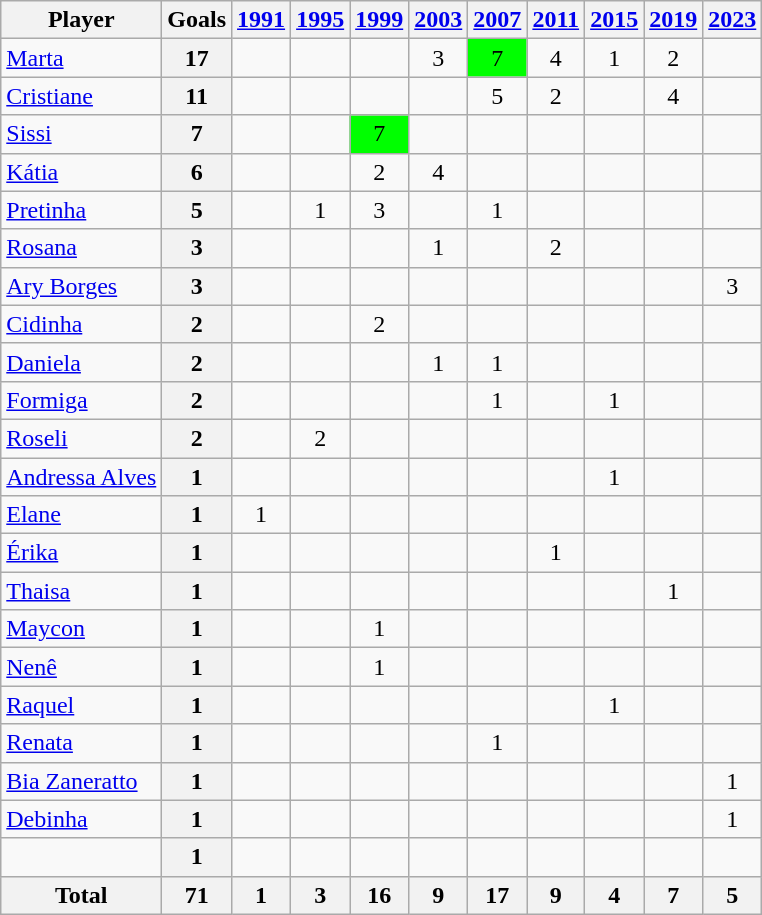<table class="wikitable sortable" style="text-align:center;">
<tr>
<th>Player</th>
<th>Goals</th>
<th><a href='#'>1991</a></th>
<th><a href='#'>1995</a></th>
<th><a href='#'>1999</a></th>
<th><a href='#'>2003</a></th>
<th><a href='#'>2007</a></th>
<th><a href='#'>2011</a></th>
<th><a href='#'>2015</a></th>
<th><a href='#'>2019</a></th>
<th><a href='#'>2023</a></th>
</tr>
<tr>
<td align="left"><a href='#'>Marta</a></td>
<th>17</th>
<td></td>
<td></td>
<td></td>
<td>3</td>
<td style="background:#00FF00">7</td>
<td>4</td>
<td>1</td>
<td>2</td>
<td></td>
</tr>
<tr>
<td align="left"><a href='#'>Cristiane</a></td>
<th>11</th>
<td></td>
<td></td>
<td></td>
<td></td>
<td>5</td>
<td>2</td>
<td></td>
<td>4</td>
<td></td>
</tr>
<tr>
<td align="left"><a href='#'>Sissi</a></td>
<th>7</th>
<td></td>
<td></td>
<td style="background:#00FF00">7</td>
<td></td>
<td></td>
<td></td>
<td></td>
<td></td>
<td></td>
</tr>
<tr>
<td align="left"><a href='#'>Kátia</a></td>
<th>6</th>
<td></td>
<td></td>
<td>2</td>
<td>4</td>
<td></td>
<td></td>
<td></td>
<td></td>
<td></td>
</tr>
<tr>
<td align="left"><a href='#'>Pretinha</a></td>
<th>5</th>
<td></td>
<td>1</td>
<td>3</td>
<td></td>
<td>1</td>
<td></td>
<td></td>
<td></td>
<td></td>
</tr>
<tr>
<td align="left"><a href='#'>Rosana</a></td>
<th>3</th>
<td></td>
<td></td>
<td></td>
<td>1</td>
<td></td>
<td>2</td>
<td></td>
<td></td>
<td></td>
</tr>
<tr>
<td align="left"><a href='#'>Ary Borges</a></td>
<th>3</th>
<td></td>
<td></td>
<td></td>
<td></td>
<td></td>
<td></td>
<td></td>
<td></td>
<td>3</td>
</tr>
<tr>
<td align="left"><a href='#'>Cidinha</a></td>
<th>2</th>
<td></td>
<td></td>
<td>2</td>
<td></td>
<td></td>
<td></td>
<td></td>
<td></td>
<td></td>
</tr>
<tr>
<td align="left"><a href='#'>Daniela</a></td>
<th>2</th>
<td></td>
<td></td>
<td></td>
<td>1</td>
<td>1</td>
<td></td>
<td></td>
<td></td>
<td></td>
</tr>
<tr>
<td align="left"><a href='#'>Formiga</a></td>
<th>2</th>
<td></td>
<td></td>
<td></td>
<td></td>
<td>1</td>
<td></td>
<td>1</td>
<td></td>
<td></td>
</tr>
<tr>
<td align="left"><a href='#'>Roseli</a></td>
<th>2</th>
<td></td>
<td>2</td>
<td></td>
<td></td>
<td></td>
<td></td>
<td></td>
<td></td>
<td></td>
</tr>
<tr>
<td align="left"><a href='#'>Andressa Alves</a></td>
<th>1</th>
<td></td>
<td></td>
<td></td>
<td></td>
<td></td>
<td></td>
<td>1</td>
<td></td>
<td></td>
</tr>
<tr>
<td align="left"><a href='#'>Elane</a></td>
<th>1</th>
<td>1</td>
<td></td>
<td></td>
<td></td>
<td></td>
<td></td>
<td></td>
<td></td>
<td></td>
</tr>
<tr>
<td align="left"><a href='#'>Érika</a></td>
<th>1</th>
<td></td>
<td></td>
<td></td>
<td></td>
<td></td>
<td>1</td>
<td></td>
<td></td>
<td></td>
</tr>
<tr>
<td align="left"><a href='#'>Thaisa</a></td>
<th>1</th>
<td></td>
<td></td>
<td></td>
<td></td>
<td></td>
<td></td>
<td></td>
<td>1</td>
<td></td>
</tr>
<tr>
<td align="left"><a href='#'>Maycon</a></td>
<th>1</th>
<td></td>
<td></td>
<td>1</td>
<td></td>
<td></td>
<td></td>
<td></td>
<td></td>
<td></td>
</tr>
<tr>
<td align="left"><a href='#'>Nenê</a></td>
<th>1</th>
<td></td>
<td></td>
<td>1</td>
<td></td>
<td></td>
<td></td>
<td></td>
<td></td>
<td></td>
</tr>
<tr>
<td align="left"><a href='#'>Raquel</a></td>
<th>1</th>
<td></td>
<td></td>
<td></td>
<td></td>
<td></td>
<td></td>
<td>1</td>
<td></td>
<td></td>
</tr>
<tr>
<td align="left"><a href='#'>Renata</a></td>
<th>1</th>
<td></td>
<td></td>
<td></td>
<td></td>
<td>1</td>
<td></td>
<td></td>
<td></td>
<td></td>
</tr>
<tr>
<td align="left"><a href='#'>Bia Zaneratto</a></td>
<th>1</th>
<td></td>
<td></td>
<td></td>
<td></td>
<td></td>
<td></td>
<td></td>
<td></td>
<td>1</td>
</tr>
<tr>
<td align="left"><a href='#'>Debinha</a></td>
<th>1</th>
<td></td>
<td></td>
<td></td>
<td></td>
<td></td>
<td></td>
<td></td>
<td></td>
<td>1</td>
</tr>
<tr>
<td align="left"></td>
<th>1</th>
<td></td>
<td></td>
<td></td>
<td></td>
<td></td>
<td></td>
<td></td>
<td></td>
<td></td>
</tr>
<tr class="sortbottom">
<th>Total</th>
<th>71</th>
<th>1</th>
<th>3</th>
<th>16</th>
<th>9</th>
<th>17</th>
<th>9</th>
<th>4</th>
<th>7</th>
<th>5</th>
</tr>
</table>
